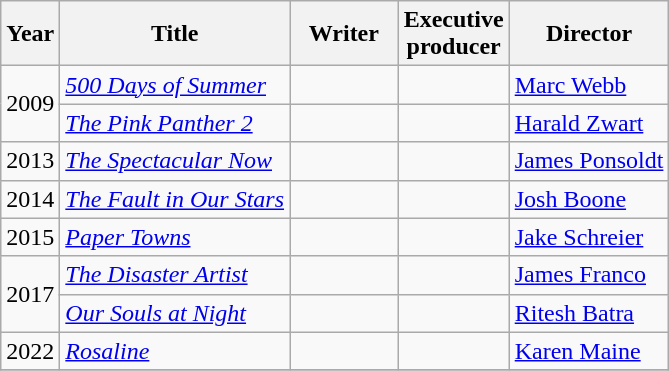<table class="wikitable">
<tr>
<th>Year</th>
<th>Title</th>
<th width=65>Writer</th>
<th>Executive<br>producer</th>
<th>Director</th>
</tr>
<tr>
<td rowspan=2>2009</td>
<td><em><a href='#'>500 Days of Summer</a></em></td>
<td></td>
<td></td>
<td><a href='#'>Marc Webb</a></td>
</tr>
<tr>
<td><em><a href='#'>The Pink Panther 2</a></em></td>
<td></td>
<td></td>
<td><a href='#'>Harald Zwart</a></td>
</tr>
<tr>
<td>2013</td>
<td><em><a href='#'>The Spectacular Now</a></em></td>
<td></td>
<td></td>
<td><a href='#'>James Ponsoldt</a></td>
</tr>
<tr>
<td>2014</td>
<td><em><a href='#'>The Fault in Our Stars</a></em></td>
<td></td>
<td></td>
<td><a href='#'>Josh Boone</a></td>
</tr>
<tr>
<td>2015</td>
<td><em><a href='#'>Paper Towns</a></em></td>
<td></td>
<td></td>
<td><a href='#'>Jake Schreier</a></td>
</tr>
<tr>
<td rowspan=2>2017</td>
<td><em><a href='#'>The Disaster Artist</a></em></td>
<td></td>
<td></td>
<td><a href='#'>James Franco</a></td>
</tr>
<tr>
<td><em><a href='#'>Our Souls at Night</a></em></td>
<td></td>
<td></td>
<td><a href='#'>Ritesh Batra</a></td>
</tr>
<tr>
<td>2022</td>
<td><em><a href='#'>Rosaline</a></em></td>
<td></td>
<td></td>
<td><a href='#'>Karen Maine</a></td>
</tr>
<tr>
</tr>
</table>
